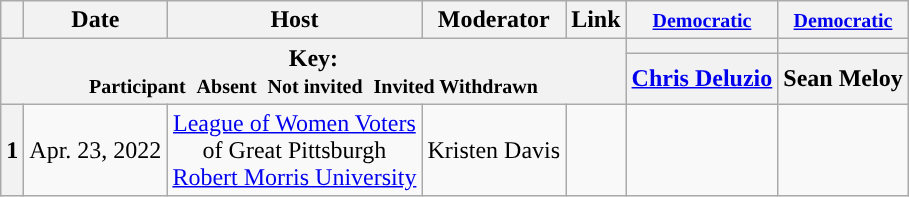<table class="wikitable" style="text-align:center;">
<tr>
<th scope="col"></th>
<th scope="col">Date</th>
<th scope="col">Host</th>
<th scope="col">Moderator</th>
<th scope="col">Link</th>
<th scope="col"><small><a href='#'>Democratic</a></small></th>
<th scope="col"><small><a href='#'>Democratic</a></small></th>
</tr>
<tr>
<th colspan="5" rowspan="2">Key:<br> <small>Participant </small>  <small>Absent </small>  <small>Not invited </small>  <small>Invited  Withdrawn</small></th>
<th scope="col" style="background:"></th>
<th scope="col" style="background:"></th>
</tr>
<tr>
<th scope="col"><a href='#'>Chris Deluzio</a></th>
<th scope="col">Sean Meloy</th>
</tr>
<tr>
<th>1</th>
<td style="white-space:nowrap;">Apr. 23, 2022</td>
<td style="white-space:nowrap;"><a href='#'>League of Women Voters</a><br>of Great Pittsburgh<br><a href='#'>Robert Morris University</a></td>
<td style="white-space:nowrap;">Kristen Davis</td>
<td style="white-space:nowrap;"></td>
<td></td>
<td></td>
</tr>
</table>
